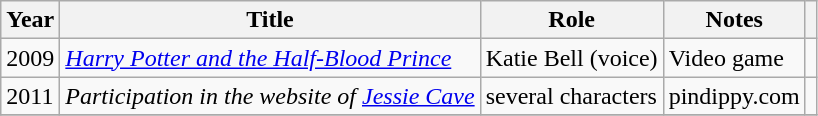<table class="wikitable sortable">
<tr>
<th>Year</th>
<th>Title</th>
<th>Role</th>
<th class="unsortable">Notes</th>
<th class="unsortable"></th>
</tr>
<tr>
<td>2009</td>
<td><em><a href='#'>Harry Potter and the Half-Blood Prince</a></em></td>
<td>Katie Bell (voice)</td>
<td>Video game</td>
<td></td>
</tr>
<tr>
<td>2011</td>
<td><em>Participation in the website of <a href='#'>Jessie Cave</a></em></td>
<td>several characters</td>
<td>pindippy.com</td>
<td></td>
</tr>
<tr>
</tr>
</table>
